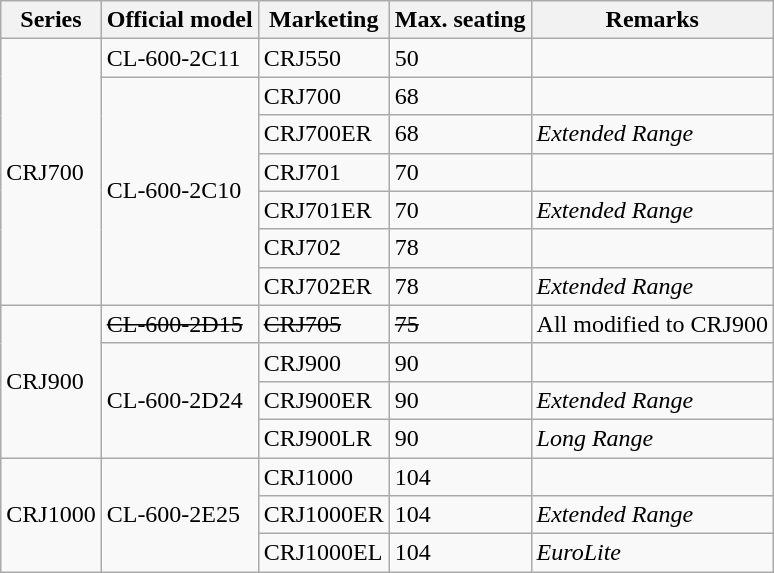<table class="wikitable sortable">
<tr>
<th>Series</th>
<th>Official model</th>
<th>Marketing</th>
<th>Max. seating</th>
<th>Remarks</th>
</tr>
<tr>
<td rowspan="7">CRJ700</td>
<td>CL-600-2C11</td>
<td>CRJ550</td>
<td>50</td>
<td></td>
</tr>
<tr>
<td rowspan="6">CL-600-2C10</td>
<td>CRJ700</td>
<td>68</td>
<td></td>
</tr>
<tr>
<td>CRJ700ER</td>
<td>68</td>
<td><em>Extended Range</em></td>
</tr>
<tr>
<td>CRJ701</td>
<td>70</td>
<td></td>
</tr>
<tr>
<td>CRJ701ER</td>
<td>70</td>
<td><em>Extended Range</em></td>
</tr>
<tr>
<td>CRJ702</td>
<td>78</td>
<td></td>
</tr>
<tr>
<td>CRJ702ER</td>
<td>78</td>
<td><em>Extended Range</em></td>
</tr>
<tr>
<td rowspan="4">CRJ900</td>
<td><s>CL-600-2D15</s></td>
<td><s>CRJ705</s></td>
<td><s>75</s></td>
<td>All modified to CRJ900</td>
</tr>
<tr>
<td rowspan="3">CL-600-2D24</td>
<td>CRJ900</td>
<td>90</td>
<td></td>
</tr>
<tr>
<td>CRJ900ER</td>
<td>90</td>
<td><em>Extended Range</em></td>
</tr>
<tr>
<td>CRJ900LR</td>
<td>90</td>
<td><em>Long Range</em></td>
</tr>
<tr>
<td rowspan="3">CRJ1000</td>
<td rowspan="3">CL-600-2E25</td>
<td>CRJ1000</td>
<td>104</td>
<td></td>
</tr>
<tr>
<td>CRJ1000ER</td>
<td>104</td>
<td><em>Extended Range</em></td>
</tr>
<tr>
<td>CRJ1000EL</td>
<td>104</td>
<td><em>EuroLite</em></td>
</tr>
</table>
